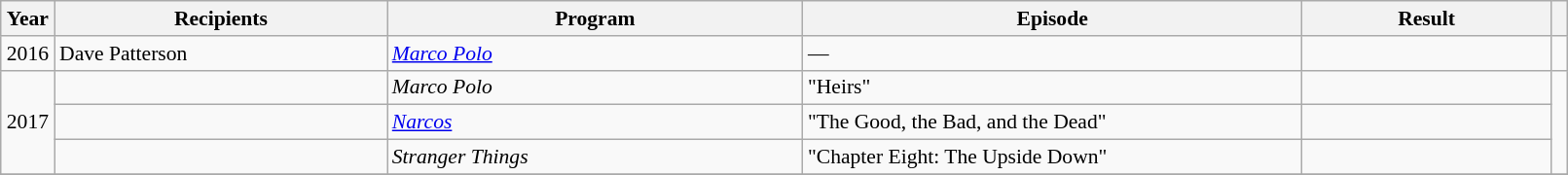<table class="wikitable plainrowheaders" style="font-size: 90%" width=85%>
<tr>
<th scope="col" style="width:2%;">Year</th>
<th scope="col" style="width:20%;">Recipients</th>
<th scope="col" style="width:25%;">Program</th>
<th scope="col" style="width:30%;">Episode</th>
<th scope="col" style="width:15%;">Result</th>
<th scope="col" class="unsortable" style="width:1%;"></th>
</tr>
<tr>
<td style="text-align:center;">2016</td>
<td>Dave Patterson</td>
<td><em><a href='#'>Marco Polo</a></em></td>
<td>—</td>
<td></td>
<td style="text-align:center;"></td>
</tr>
<tr>
<td rowspan="3" style="text-align:center;">2017</td>
<td></td>
<td><em>Marco Polo</em></td>
<td>"Heirs"</td>
<td></td>
<td rowspan="3" style="text-align:center;"></td>
</tr>
<tr>
<td></td>
<td><em><a href='#'>Narcos</a></em></td>
<td>"The Good, the Bad, and the Dead"</td>
<td></td>
</tr>
<tr>
<td></td>
<td><em>Stranger Things</em></td>
<td>"Chapter Eight: The Upside Down"</td>
<td></td>
</tr>
<tr>
</tr>
</table>
